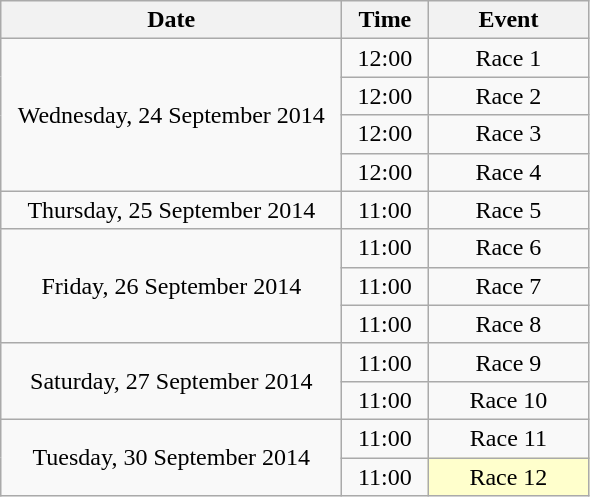<table class = "wikitable" style="text-align:center;">
<tr>
<th width=220>Date</th>
<th width=50>Time</th>
<th width=100>Event</th>
</tr>
<tr>
<td rowspan=4>Wednesday, 24 September 2014</td>
<td>12:00</td>
<td>Race 1</td>
</tr>
<tr>
<td>12:00</td>
<td>Race 2</td>
</tr>
<tr>
<td>12:00</td>
<td>Race 3</td>
</tr>
<tr>
<td>12:00</td>
<td>Race 4</td>
</tr>
<tr>
<td>Thursday, 25 September 2014</td>
<td>11:00</td>
<td>Race 5</td>
</tr>
<tr>
<td rowspan=3>Friday, 26 September 2014</td>
<td>11:00</td>
<td>Race 6</td>
</tr>
<tr>
<td>11:00</td>
<td>Race 7</td>
</tr>
<tr>
<td>11:00</td>
<td>Race 8</td>
</tr>
<tr>
<td rowspan=2>Saturday, 27 September 2014</td>
<td>11:00</td>
<td>Race 9</td>
</tr>
<tr>
<td>11:00</td>
<td>Race 10</td>
</tr>
<tr>
<td rowspan=2>Tuesday, 30 September 2014</td>
<td>11:00</td>
<td>Race 11</td>
</tr>
<tr>
<td>11:00</td>
<td bgcolor=ffffcc>Race 12</td>
</tr>
</table>
